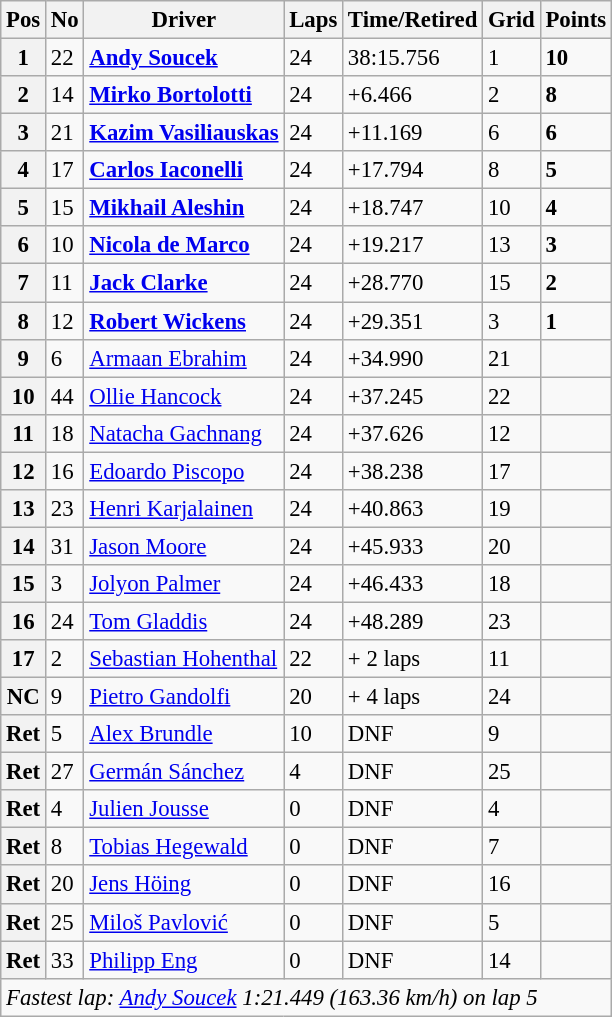<table class="wikitable" style="font-size:95%">
<tr>
<th>Pos</th>
<th>No</th>
<th>Driver</th>
<th>Laps</th>
<th>Time/Retired</th>
<th>Grid</th>
<th>Points</th>
</tr>
<tr>
<th>1</th>
<td>22</td>
<td> <strong><a href='#'>Andy Soucek</a></strong></td>
<td>24</td>
<td>38:15.756</td>
<td>1</td>
<td><strong>10</strong></td>
</tr>
<tr>
<th>2</th>
<td>14</td>
<td> <strong><a href='#'>Mirko Bortolotti</a></strong></td>
<td>24</td>
<td>+6.466</td>
<td>2</td>
<td><strong>8</strong></td>
</tr>
<tr>
<th>3</th>
<td>21</td>
<td> <strong><a href='#'>Kazim Vasiliauskas</a></strong></td>
<td>24</td>
<td>+11.169</td>
<td>6</td>
<td><strong>6</strong></td>
</tr>
<tr>
<th>4</th>
<td>17</td>
<td> <strong><a href='#'>Carlos Iaconelli</a></strong></td>
<td>24</td>
<td>+17.794</td>
<td>8</td>
<td><strong>5</strong></td>
</tr>
<tr>
<th>5</th>
<td>15</td>
<td> <strong><a href='#'>Mikhail Aleshin</a></strong></td>
<td>24</td>
<td>+18.747</td>
<td>10</td>
<td><strong>4</strong></td>
</tr>
<tr>
<th>6</th>
<td>10</td>
<td> <strong><a href='#'>Nicola de Marco</a></strong></td>
<td>24</td>
<td>+19.217</td>
<td>13</td>
<td><strong>3</strong></td>
</tr>
<tr>
<th>7</th>
<td>11</td>
<td> <strong><a href='#'>Jack Clarke</a></strong></td>
<td>24</td>
<td>+28.770</td>
<td>15</td>
<td><strong>2</strong></td>
</tr>
<tr>
<th>8</th>
<td>12</td>
<td> <strong><a href='#'>Robert Wickens</a></strong></td>
<td>24</td>
<td>+29.351</td>
<td>3</td>
<td><strong>1</strong></td>
</tr>
<tr>
<th>9</th>
<td>6</td>
<td> <a href='#'>Armaan Ebrahim</a></td>
<td>24</td>
<td>+34.990</td>
<td>21</td>
<td></td>
</tr>
<tr>
<th>10</th>
<td>44</td>
<td> <a href='#'>Ollie Hancock</a></td>
<td>24</td>
<td>+37.245</td>
<td>22</td>
<td></td>
</tr>
<tr>
<th>11</th>
<td>18</td>
<td> <a href='#'>Natacha Gachnang</a></td>
<td>24</td>
<td>+37.626</td>
<td>12</td>
<td></td>
</tr>
<tr>
<th>12</th>
<td>16</td>
<td> <a href='#'>Edoardo Piscopo</a></td>
<td>24</td>
<td>+38.238</td>
<td>17</td>
<td></td>
</tr>
<tr>
<th>13</th>
<td>23</td>
<td> <a href='#'>Henri Karjalainen</a></td>
<td>24</td>
<td>+40.863</td>
<td>19</td>
<td></td>
</tr>
<tr>
<th>14</th>
<td>31</td>
<td> <a href='#'>Jason Moore</a></td>
<td>24</td>
<td>+45.933</td>
<td>20</td>
<td></td>
</tr>
<tr>
<th>15</th>
<td>3</td>
<td> <a href='#'>Jolyon Palmer</a></td>
<td>24</td>
<td>+46.433</td>
<td>18</td>
<td></td>
</tr>
<tr>
<th>16</th>
<td>24</td>
<td> <a href='#'>Tom Gladdis</a></td>
<td>24</td>
<td>+48.289</td>
<td>23</td>
<td></td>
</tr>
<tr>
<th>17</th>
<td>2</td>
<td> <a href='#'>Sebastian Hohenthal</a></td>
<td>22</td>
<td>+ 2 laps</td>
<td>11</td>
<td></td>
</tr>
<tr>
<th>NC</th>
<td>9</td>
<td> <a href='#'>Pietro Gandolfi</a></td>
<td>20</td>
<td>+ 4 laps</td>
<td>24</td>
<td></td>
</tr>
<tr>
<th>Ret</th>
<td>5</td>
<td> <a href='#'>Alex Brundle</a></td>
<td>10</td>
<td>DNF</td>
<td>9</td>
<td></td>
</tr>
<tr>
<th>Ret</th>
<td>27</td>
<td> <a href='#'>Germán Sánchez</a></td>
<td>4</td>
<td>DNF</td>
<td>25</td>
<td></td>
</tr>
<tr>
<th>Ret</th>
<td>4</td>
<td> <a href='#'>Julien Jousse</a></td>
<td>0</td>
<td>DNF</td>
<td>4</td>
<td></td>
</tr>
<tr>
<th>Ret</th>
<td>8</td>
<td> <a href='#'>Tobias Hegewald</a></td>
<td>0</td>
<td>DNF</td>
<td>7</td>
<td></td>
</tr>
<tr>
<th>Ret</th>
<td>20</td>
<td> <a href='#'>Jens Höing</a></td>
<td>0</td>
<td>DNF</td>
<td>16</td>
<td></td>
</tr>
<tr>
<th>Ret</th>
<td>25</td>
<td> <a href='#'>Miloš Pavlović</a></td>
<td>0</td>
<td>DNF</td>
<td>5</td>
<td></td>
</tr>
<tr>
<th>Ret</th>
<td>33</td>
<td> <a href='#'>Philipp Eng</a></td>
<td>0</td>
<td>DNF</td>
<td>14</td>
<td></td>
</tr>
<tr>
<td colspan=8><em>Fastest lap: <a href='#'>Andy Soucek</a> 1:21.449 (163.36 km/h) on lap 5</em></td>
</tr>
</table>
